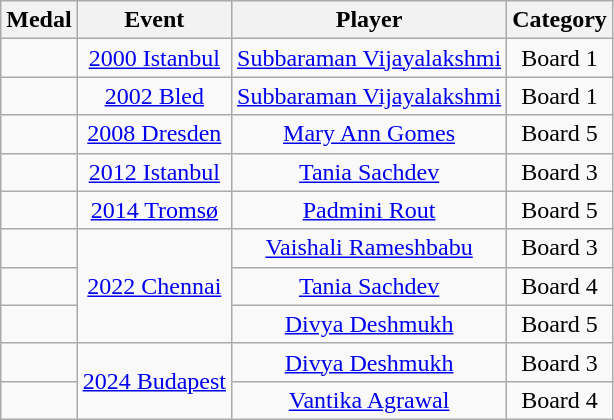<table class="wikitable sortable" style="text-align:center">
<tr>
<th>Medal</th>
<th>Event</th>
<th>Player</th>
<th>Category</th>
</tr>
<tr>
<td></td>
<td><a href='#'>2000 Istanbul</a></td>
<td><a href='#'>Subbaraman Vijayalakshmi</a></td>
<td>Board 1</td>
</tr>
<tr>
<td></td>
<td><a href='#'>2002 Bled</a></td>
<td><a href='#'>Subbaraman Vijayalakshmi</a></td>
<td>Board 1</td>
</tr>
<tr>
<td></td>
<td><a href='#'>2008 Dresden</a></td>
<td><a href='#'>Mary Ann Gomes</a></td>
<td>Board 5</td>
</tr>
<tr>
<td></td>
<td><a href='#'>2012 Istanbul</a></td>
<td><a href='#'>Tania Sachdev</a></td>
<td>Board 3</td>
</tr>
<tr>
<td></td>
<td><a href='#'>2014 Tromsø</a></td>
<td><a href='#'>Padmini Rout</a></td>
<td>Board 5</td>
</tr>
<tr>
<td></td>
<td rowspan=3><a href='#'>2022 Chennai</a></td>
<td><a href='#'>Vaishali Rameshbabu</a></td>
<td>Board 3</td>
</tr>
<tr>
<td></td>
<td><a href='#'>Tania Sachdev</a></td>
<td>Board 4</td>
</tr>
<tr>
<td></td>
<td><a href='#'>Divya Deshmukh</a></td>
<td>Board 5</td>
</tr>
<tr>
<td></td>
<td rowspan=2><a href='#'>2024 Budapest</a></td>
<td><a href='#'>Divya Deshmukh</a></td>
<td>Board 3</td>
</tr>
<tr>
<td></td>
<td><a href='#'>Vantika Agrawal</a></td>
<td>Board 4</td>
</tr>
</table>
